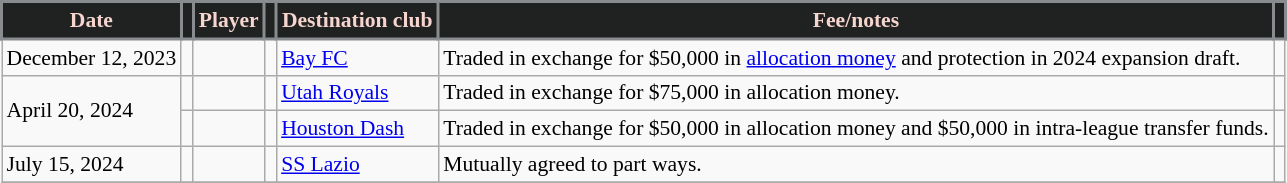<table class="wikitable sortable" style="font-size:90%;">
<tr>
<th style="background:#202121; color:#F7D5CF; border:2px solid #898C8F;" scope="col" data-sort-type="date">Date</th>
<th style="background:#202121; color:#F7D5CF; border:2px solid #898C8F;" scope="col"></th>
<th style="background:#202121; color:#F7D5CF; border:2px solid #898C8F;" scope="col">Player</th>
<th style="background:#202121; color:#F7D5CF; border:2px solid #898C8F;" scope="col"></th>
<th style="background:#202121; color:#F7D5CF; border:2px solid #898C8F;" scope="col">Destination club</th>
<th style="background:#202121; color:#F7D5CF; border:2px solid #898C8F;" scope="col">Fee/notes</th>
<th style="background:#202121; color:#F7D5CF; border:2px solid #898C8F;" scope="col"></th>
</tr>
<tr>
<td>December 12, 2023</td>
<td></td>
<td></td>
<td></td>
<td> <a href='#'>Bay FC</a></td>
<td>Traded in exchange for $50,000 in <a href='#'>allocation money</a> and protection in 2024 expansion draft.</td>
<td></td>
</tr>
<tr>
<td rowspan="2">April 20, 2024</td>
<td></td>
<td></td>
<td></td>
<td> <a href='#'>Utah Royals</a></td>
<td>Traded in exchange for $75,000 in allocation money.</td>
<td></td>
</tr>
<tr>
<td></td>
<td></td>
<td></td>
<td> <a href='#'>Houston Dash</a></td>
<td>Traded in exchange for $50,000 in allocation money and $50,000 in intra-league transfer funds.</td>
<td></td>
</tr>
<tr>
<td>July 15, 2024</td>
<td></td>
<td></td>
<td></td>
<td> <a href='#'>SS Lazio</a></td>
<td>Mutually agreed to part ways.</td>
<td></td>
</tr>
<tr>
</tr>
</table>
